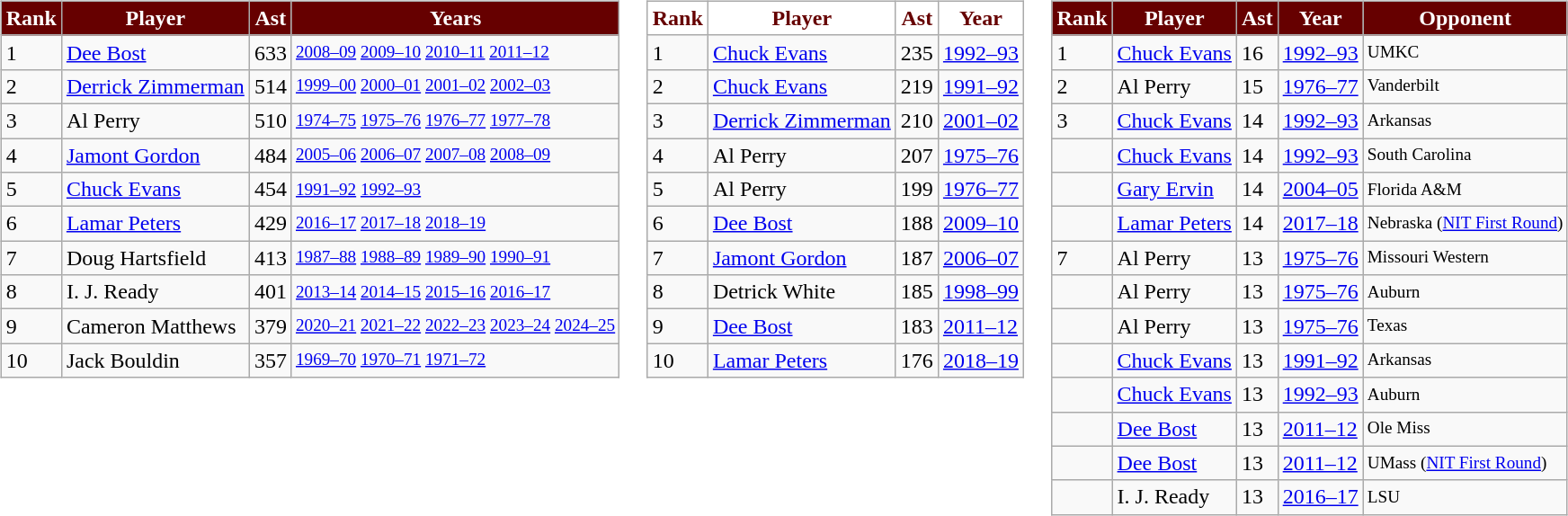<table>
<tr>
<td></td>
</tr>
<tr valign="top">
<td><br><table class="wikitable">
<tr>
<th style="background: #660000; color: #FFFFFF"><strong>Rank</strong></th>
<th style="background: #660000; color: #FFFFFF"><strong>Player</strong></th>
<th style="background: #660000; color: #FFFFFF"><strong>Ast</strong></th>
<th style="background: #660000; color: #FFFFFF"><strong>Years</strong></th>
</tr>
<tr>
<td>1</td>
<td><a href='#'>Dee Bost</a></td>
<td>633</td>
<td style="font-size:80%;"><a href='#'>2008–09</a> <a href='#'>2009–10</a> <a href='#'>2010–11</a> <a href='#'>2011–12</a></td>
</tr>
<tr>
<td>2</td>
<td><a href='#'>Derrick Zimmerman</a></td>
<td>514</td>
<td style="font-size:80%;"><a href='#'>1999–00</a> <a href='#'>2000–01</a> <a href='#'>2001–02</a> <a href='#'>2002–03</a></td>
</tr>
<tr>
<td>3</td>
<td>Al Perry</td>
<td>510</td>
<td style="font-size:80%;"><a href='#'>1974–75</a> <a href='#'>1975–76</a> <a href='#'>1976–77</a> <a href='#'>1977–78</a></td>
</tr>
<tr>
<td>4</td>
<td><a href='#'>Jamont Gordon</a></td>
<td>484</td>
<td style="font-size:80%;"><a href='#'>2005–06</a> <a href='#'>2006–07</a> <a href='#'>2007–08</a> <a href='#'>2008–09</a></td>
</tr>
<tr>
<td>5</td>
<td><a href='#'>Chuck Evans</a></td>
<td>454</td>
<td style="font-size:80%;"><a href='#'>1991–92</a> <a href='#'>1992–93</a></td>
</tr>
<tr>
<td>6</td>
<td><a href='#'>Lamar Peters</a></td>
<td>429</td>
<td style="font-size:80%;"><a href='#'>2016–17</a> <a href='#'>2017–18</a> <a href='#'>2018–19</a></td>
</tr>
<tr>
<td>7</td>
<td>Doug Hartsfield</td>
<td>413</td>
<td style="font-size:80%;"><a href='#'>1987–88</a> <a href='#'>1988–89</a> <a href='#'>1989–90</a> <a href='#'>1990–91</a></td>
</tr>
<tr>
<td>8</td>
<td>I. J. Ready</td>
<td>401</td>
<td style="font-size:80%;"><a href='#'>2013–14</a> <a href='#'>2014–15</a> <a href='#'>2015–16</a> <a href='#'>2016–17</a></td>
</tr>
<tr>
<td>9</td>
<td>Cameron Matthews</td>
<td>379</td>
<td style="font-size:80%;"><a href='#'>2020–21</a> <a href='#'>2021–22</a> <a href='#'>2022–23</a> <a href='#'>2023–24</a>  <a href='#'>2024–25</a></td>
</tr>
<tr>
<td>10</td>
<td>Jack Bouldin</td>
<td>357</td>
<td style="font-size:80%;"><a href='#'>1969–70</a> <a href='#'>1970–71</a> <a href='#'>1971–72</a></td>
</tr>
</table>
</td>
<td><br><table class="wikitable">
<tr>
<th style="background: #FFFFFF; color: #660000"><strong>Rank</strong></th>
<th style="background: #FFFFFF; color: #660000"><strong>Player</strong></th>
<th style="background: #FFFFFF; color: #660000"><strong>Ast</strong></th>
<th style="background: #FFFFFF; color: #660000"><strong>Year</strong></th>
</tr>
<tr>
<td>1</td>
<td><a href='#'>Chuck Evans</a></td>
<td>235</td>
<td><a href='#'>1992–93</a></td>
</tr>
<tr>
<td>2</td>
<td><a href='#'>Chuck Evans</a></td>
<td>219</td>
<td><a href='#'>1991–92</a></td>
</tr>
<tr>
<td>3</td>
<td><a href='#'>Derrick Zimmerman</a></td>
<td>210</td>
<td><a href='#'>2001–02</a></td>
</tr>
<tr>
<td>4</td>
<td>Al Perry</td>
<td>207</td>
<td><a href='#'>1975–76</a></td>
</tr>
<tr>
<td>5</td>
<td>Al Perry</td>
<td>199</td>
<td><a href='#'>1976–77</a></td>
</tr>
<tr>
<td>6</td>
<td><a href='#'>Dee Bost</a></td>
<td>188</td>
<td><a href='#'>2009–10</a></td>
</tr>
<tr>
<td>7</td>
<td><a href='#'>Jamont Gordon</a></td>
<td>187</td>
<td><a href='#'>2006–07</a></td>
</tr>
<tr>
<td>8</td>
<td>Detrick White</td>
<td>185</td>
<td><a href='#'>1998–99</a></td>
</tr>
<tr>
<td>9</td>
<td><a href='#'>Dee Bost</a></td>
<td>183</td>
<td><a href='#'>2011–12</a></td>
</tr>
<tr>
<td>10</td>
<td><a href='#'>Lamar Peters</a></td>
<td>176</td>
<td><a href='#'>2018–19</a></td>
</tr>
</table>
</td>
<td><br><table class="wikitable">
<tr>
<th style="background: #660000; color: #FFFFFF"><strong>Rank</strong></th>
<th style="background: #660000; color: #FFFFFF"><strong>Player</strong></th>
<th style="background: #660000; color: #FFFFFF"><strong>Ast</strong></th>
<th style="background: #660000; color: #FFFFFF"><strong>Year</strong></th>
<th style="background: #660000; color: #FFFFFF"><strong>Opponent</strong></th>
</tr>
<tr>
<td>1</td>
<td><a href='#'>Chuck Evans</a></td>
<td>16</td>
<td><a href='#'>1992–93</a></td>
<td style="font-size:80%;">UMKC</td>
</tr>
<tr>
<td>2</td>
<td>Al Perry</td>
<td>15</td>
<td><a href='#'>1976–77</a></td>
<td style="font-size:80%;">Vanderbilt</td>
</tr>
<tr>
<td>3</td>
<td><a href='#'>Chuck Evans</a></td>
<td>14</td>
<td><a href='#'>1992–93</a></td>
<td style="font-size:80%;">Arkansas</td>
</tr>
<tr>
<td></td>
<td><a href='#'>Chuck Evans</a></td>
<td>14</td>
<td><a href='#'>1992–93</a></td>
<td style="font-size:80%;">South Carolina</td>
</tr>
<tr>
<td></td>
<td><a href='#'>Gary Ervin</a></td>
<td>14</td>
<td><a href='#'>2004–05</a></td>
<td style="font-size:80%;">Florida A&M</td>
</tr>
<tr>
<td></td>
<td><a href='#'>Lamar Peters</a></td>
<td>14</td>
<td><a href='#'>2017–18</a></td>
<td style="font-size:80%;">Nebraska (<a href='#'>NIT First Round</a>)</td>
</tr>
<tr>
<td>7</td>
<td>Al Perry</td>
<td>13</td>
<td><a href='#'>1975–76</a></td>
<td style="font-size:80%;">Missouri Western</td>
</tr>
<tr>
<td></td>
<td>Al Perry</td>
<td>13</td>
<td><a href='#'>1975–76</a></td>
<td style="font-size:80%;">Auburn</td>
</tr>
<tr>
<td></td>
<td>Al Perry</td>
<td>13</td>
<td><a href='#'>1975–76</a></td>
<td style="font-size:80%;">Texas</td>
</tr>
<tr>
<td></td>
<td><a href='#'>Chuck Evans</a></td>
<td>13</td>
<td><a href='#'>1991–92</a></td>
<td style="font-size:80%;">Arkansas</td>
</tr>
<tr>
<td></td>
<td><a href='#'>Chuck Evans</a></td>
<td>13</td>
<td><a href='#'>1992–93</a></td>
<td style="font-size:80%;">Auburn</td>
</tr>
<tr>
<td></td>
<td><a href='#'>Dee Bost</a></td>
<td>13</td>
<td><a href='#'>2011–12</a></td>
<td style="font-size:80%;">Ole Miss</td>
</tr>
<tr>
<td></td>
<td><a href='#'>Dee Bost</a></td>
<td>13</td>
<td><a href='#'>2011–12</a></td>
<td style="font-size:80%;">UMass (<a href='#'>NIT First Round</a>)</td>
</tr>
<tr>
<td></td>
<td>I. J. Ready</td>
<td>13</td>
<td><a href='#'>2016–17</a></td>
<td style="font-size:80%;">LSU</td>
</tr>
</table>
</td>
</tr>
</table>
